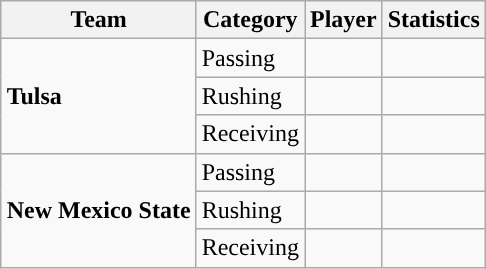<table class="wikitable" style="float: right;">
<tr>
<th>Team</th>
<th>Category</th>
<th>Player</th>
<th>Statistics</th>
</tr>
<tr>
<td rowspan=3><strong>Tulsa</strong></td>
<td>Passing</td>
<td></td>
<td></td>
</tr>
<tr>
<td>Rushing</td>
<td></td>
<td></td>
</tr>
<tr>
<td>Receiving</td>
<td></td>
<td></td>
</tr>
<tr>
<td rowspan=3><strong>New Mexico State</strong></td>
<td>Passing</td>
<td></td>
<td></td>
</tr>
<tr>
<td>Rushing</td>
<td></td>
<td></td>
</tr>
<tr>
<td>Receiving</td>
<td></td>
<td></td>
</tr>
</table>
